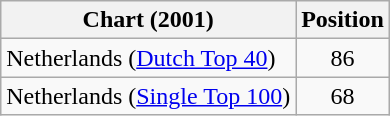<table class="wikitable sortable">
<tr>
<th>Chart (2001)</th>
<th>Position</th>
</tr>
<tr>
<td>Netherlands (<a href='#'>Dutch Top 40</a>)</td>
<td align="center">86</td>
</tr>
<tr>
<td>Netherlands (<a href='#'>Single Top 100</a>)</td>
<td align="center">68</td>
</tr>
</table>
